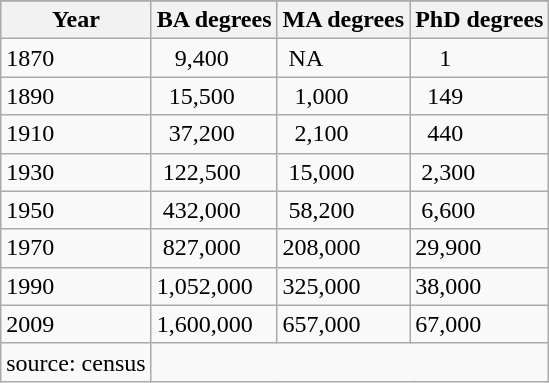<table class="wikitable">
<tr>
</tr>
<tr>
<th>Year</th>
<th>BA degrees</th>
<th>MA degrees</th>
<th>PhD degrees</th>
</tr>
<tr>
<td>1870</td>
<td>   9,400</td>
<td> NA</td>
<td>    1</td>
</tr>
<tr>
<td>1890</td>
<td>  15,500</td>
<td>  1,000</td>
<td>  149</td>
</tr>
<tr>
<td>1910</td>
<td>  37,200</td>
<td>  2,100</td>
<td>  440</td>
</tr>
<tr>
<td>1930</td>
<td> 122,500</td>
<td> 15,000</td>
<td> 2,300</td>
</tr>
<tr>
<td>1950</td>
<td> 432,000</td>
<td> 58,200</td>
<td> 6,600</td>
</tr>
<tr>
<td>1970</td>
<td> 827,000</td>
<td>208,000</td>
<td>29,900</td>
</tr>
<tr>
<td>1990</td>
<td>1,052,000</td>
<td>325,000</td>
<td>38,000</td>
</tr>
<tr>
<td>2009</td>
<td>1,600,000</td>
<td>657,000</td>
<td>67,000</td>
</tr>
<tr>
<td>source: census</td>
</tr>
</table>
